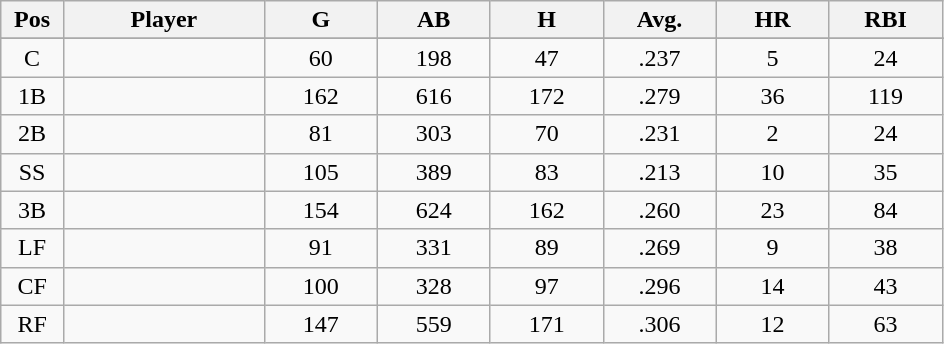<table class="wikitable sortable">
<tr>
<th bgcolor="#DDDDFF" width="5%">Pos</th>
<th bgcolor="#DDDDFF" width="16%">Player</th>
<th bgcolor="#DDDDFF" width="9%">G</th>
<th bgcolor="#DDDDFF" width="9%">AB</th>
<th bgcolor="#DDDDFF" width="9%">H</th>
<th bgcolor="#DDDDFF" width="9%">Avg.</th>
<th bgcolor="#DDDDFF" width="9%">HR</th>
<th bgcolor="#DDDDFF" width="9%">RBI</th>
</tr>
<tr align="center">
</tr>
<tr align="center">
<td>C</td>
<td></td>
<td>60</td>
<td>198</td>
<td>47</td>
<td>.237</td>
<td>5</td>
<td>24</td>
</tr>
<tr align="center">
<td>1B</td>
<td></td>
<td>162</td>
<td>616</td>
<td>172</td>
<td>.279</td>
<td>36</td>
<td>119</td>
</tr>
<tr align="center">
<td>2B</td>
<td></td>
<td>81</td>
<td>303</td>
<td>70</td>
<td>.231</td>
<td>2</td>
<td>24</td>
</tr>
<tr align="center">
<td>SS</td>
<td></td>
<td>105</td>
<td>389</td>
<td>83</td>
<td>.213</td>
<td>10</td>
<td>35</td>
</tr>
<tr align="center">
<td>3B</td>
<td></td>
<td>154</td>
<td>624</td>
<td>162</td>
<td>.260</td>
<td>23</td>
<td>84</td>
</tr>
<tr align="center">
<td>LF</td>
<td></td>
<td>91</td>
<td>331</td>
<td>89</td>
<td>.269</td>
<td>9</td>
<td>38</td>
</tr>
<tr align="center">
<td>CF</td>
<td></td>
<td>100</td>
<td>328</td>
<td>97</td>
<td>.296</td>
<td>14</td>
<td>43</td>
</tr>
<tr align="center">
<td>RF</td>
<td></td>
<td>147</td>
<td>559</td>
<td>171</td>
<td>.306</td>
<td>12</td>
<td>63</td>
</tr>
</table>
